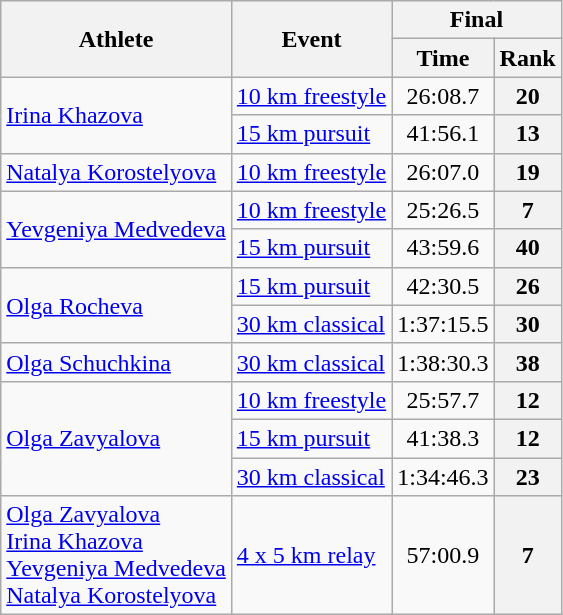<table class="wikitable">
<tr>
<th rowspan="2">Athlete</th>
<th rowspan="2">Event</th>
<th colspan="2">Final</th>
</tr>
<tr>
<th>Time</th>
<th>Rank</th>
</tr>
<tr>
<td rowspan=2><a href='#'>Irina Khazova</a></td>
<td><a href='#'>10 km freestyle</a></td>
<td align="center">26:08.7</td>
<th align="center">20</th>
</tr>
<tr>
<td><a href='#'>15 km pursuit</a></td>
<td align="center">41:56.1</td>
<th align="center">13</th>
</tr>
<tr>
<td><a href='#'>Natalya Korostelyova</a></td>
<td><a href='#'>10 km freestyle</a></td>
<td align="center">26:07.0</td>
<th align="center">19</th>
</tr>
<tr>
<td rowspan=2><a href='#'>Yevgeniya Medvedeva</a></td>
<td><a href='#'>10 km freestyle</a></td>
<td align="center">25:26.5</td>
<th align="center">7</th>
</tr>
<tr>
<td><a href='#'>15 km pursuit</a></td>
<td align="center">43:59.6</td>
<th align="center">40</th>
</tr>
<tr>
<td rowspan=2><a href='#'>Olga Rocheva</a></td>
<td><a href='#'>15 km pursuit</a></td>
<td align="center">42:30.5</td>
<th align="center">26</th>
</tr>
<tr>
<td><a href='#'>30 km classical</a></td>
<td align="center">1:37:15.5</td>
<th align="center">30</th>
</tr>
<tr>
<td><a href='#'>Olga Schuchkina</a></td>
<td><a href='#'>30 km classical</a></td>
<td align="center">1:38:30.3</td>
<th align="center">38</th>
</tr>
<tr>
<td rowspan=3><a href='#'>Olga Zavyalova</a></td>
<td><a href='#'>10 km freestyle</a></td>
<td align="center">25:57.7</td>
<th align="center">12</th>
</tr>
<tr>
<td><a href='#'>15 km pursuit</a></td>
<td align="center">41:38.3</td>
<th align="center">12</th>
</tr>
<tr>
<td><a href='#'>30 km classical</a></td>
<td align="center">1:34:46.3</td>
<th align="center">23</th>
</tr>
<tr>
<td><a href='#'>Olga Zavyalova</a><br><a href='#'>Irina Khazova</a><br><a href='#'>Yevgeniya Medvedeva</a><br><a href='#'>Natalya Korostelyova</a></td>
<td><a href='#'>4 x 5 km relay</a></td>
<td align="center">57:00.9</td>
<th align="center">7</th>
</tr>
</table>
